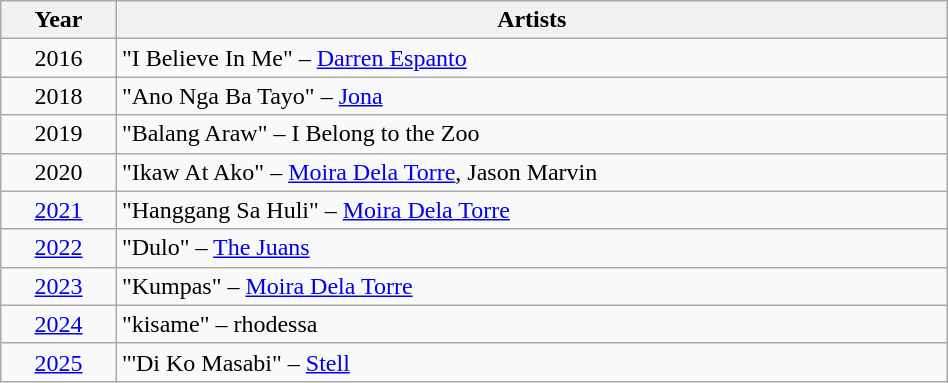<table class="wikitable sortable"  style="width:50%;">
<tr>
<th width=5%  scope="col">Year</th>
<th ! width=40%  scope="col">Artists</th>
</tr>
<tr>
<td align="center">2016</td>
<td>"I Believe In Me" – <a href='#'>Darren Espanto</a></td>
</tr>
<tr>
<td align="center">2018</td>
<td>"Ano Nga Ba Tayo" – <a href='#'>Jona</a></td>
</tr>
<tr>
<td align="center">2019</td>
<td>"Balang Araw" – I Belong to the Zoo</td>
</tr>
<tr>
<td align="center">2020</td>
<td>"Ikaw At Ako" – <a href='#'>Moira Dela Torre</a>, Jason Marvin</td>
</tr>
<tr>
<td align="center"><a href='#'>2021</a></td>
<td>"Hanggang Sa Huli" – <a href='#'>Moira Dela Torre</a></td>
</tr>
<tr>
<td align="center"><a href='#'>2022</a></td>
<td>"Dulo" – <a href='#'>The Juans</a></td>
</tr>
<tr>
<td align="center"><a href='#'>2023</a></td>
<td>"Kumpas" – <a href='#'>Moira Dela Torre</a></td>
</tr>
<tr>
<td align="center"><a href='#'>2024</a></td>
<td>"kisame" – rhodessa</td>
</tr>
<tr>
<td align="center"><a href='#'>2025</a></td>
<td>"'Di Ko Masabi" – <a href='#'>Stell</a></td>
</tr>
</table>
